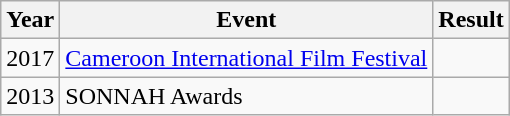<table class="wikitable">
<tr>
<th>Year</th>
<th>Event</th>
<th>Result</th>
</tr>
<tr>
<td>2017</td>
<td><a href='#'>Cameroon International Film Festival</a></td>
<td></td>
</tr>
<tr>
<td>2013</td>
<td>SONNAH Awards</td>
<td></td>
</tr>
</table>
